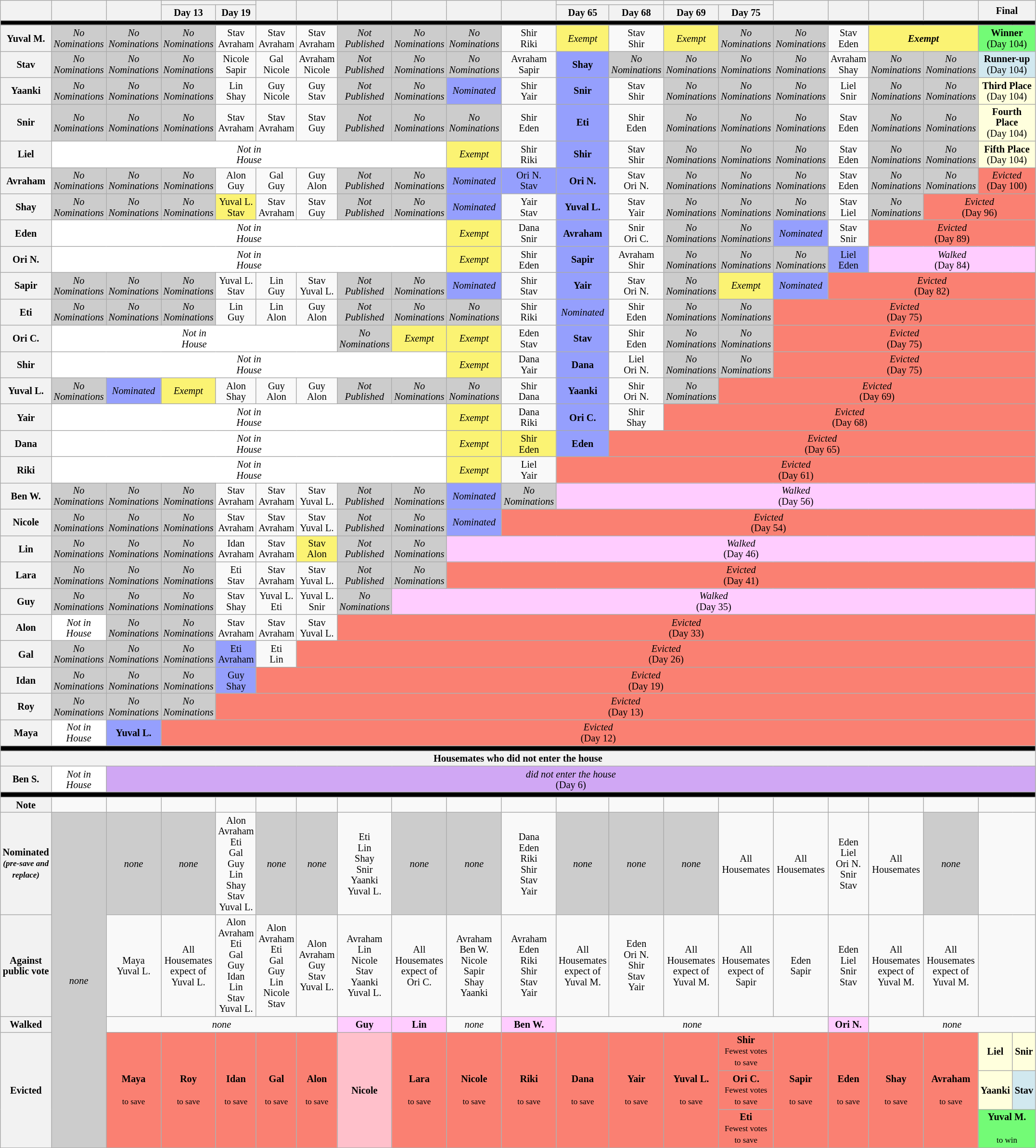<table class="wikitable" style="text-align:center; width:auto; font-size:85%; line-height:15px">
<tr>
<th rowspan="2" style="width: 1%;"></th>
<th rowspan="2" style="width: 5%;"></th>
<th rowspan="2" style="width: 5%;"></th>
<th colspan="2" style="width: 5%;"></th>
<th rowspan="2" style="width: 5%;"></th>
<th rowspan="2" style="width: 10%;"></th>
<th rowspan="2" style="width: 5%;"></th>
<th rowspan="2" style="width: 5%;"></th>
<th rowspan="2" style="width: 5%;"></th>
<th rowspan="2" style="width: 10%;"></th>
<th colspan="2" style="width: 5%;"></th>
<th colspan="2" style="width: 10%;"></th>
<th rowspan="2" style="width: 5%;"></th>
<th rowspan="2" style="width: 5%;"></th>
<th rowspan="2" style="width: 5%;"></th>
<th rowspan="2" style="width: 5%;"></th>
<th colspan="2" rowspan="2" style="width: 10%;">Final</th>
</tr>
<tr>
<th>Day 13</th>
<th>Day 19</th>
<th>Day 65</th>
<th>Day 68</th>
<th>Day 69</th>
<th>Day 75</th>
</tr>
<tr>
<th colspan="21" style="background: black;"></th>
</tr>
<tr>
<th>Yuval M.</th>
<td style="background: #CCC;"><em>No<br>Nominations</em></td>
<td style="background: #CCC;"><em>No<br>Nominations</em></td>
<td style="background: #CCC;"><em>No<br>Nominations</em></td>
<td>Stav<br>Avraham</td>
<td>Stav<br>Avraham</td>
<td>Stav<br>Avraham</td>
<td style="background: #CCC;"><em>Not<br>Published</em></td>
<td style="background: #CCC;"><em>No<br>Nominations</em></td>
<td style="background: #CCC;"><em>No<br>Nominations</em></td>
<td>Shir<br>Riki</td>
<td style="background: #FBF373;"><em>Exempt</em></td>
<td>Stav<br>Shir</td>
<td style="background: #FBF373;"><em>Exempt</em></td>
<td style="background: #CCC;"><em>No<br>Nominations</em></td>
<td style="background: #CCC;"><em>No<br>Nominations</em></td>
<td>Stav<br>Eden</td>
<th colspan="2" style="background: #FBF373;"><em>Exempt</em></th>
<td colspan="2" style="background:#73FB76;"><strong>Winner</strong><br>(Day 104)</td>
</tr>
<tr>
<th>Stav</th>
<td style="background: #CCC;"><em>No<br>Nominations</em></td>
<td style="background: #CCC;"><em>No<br>Nominations</em></td>
<td style="background: #CCC;"><em>No<br>Nominations</em></td>
<td>Nicole<br>Sapir</td>
<td>Gal<br>Nicole</td>
<td>Avraham<br>Nicole</td>
<td style="background: #CCC;"><em>Not<br>Published</em></td>
<td style="background: #CCC;"><em>No<br>Nominations</em></td>
<td style="background: #CCC;"><em>No<br>Nominations</em></td>
<td>Avraham<br>Sapir</td>
<td style="background:#959FFD;"><strong>Shay</strong></td>
<td style="background: #CCC;"><em>No<br>Nominations</em></td>
<td style="background: #CCC;"><em>No<br>Nominations</em></td>
<td style="background: #CCC;"><em>No<br>Nominations</em></td>
<td style="background: #CCC;"><em>No<br>Nominations</em></td>
<td>Avraham<br>Shay</td>
<td style="background: #CCC;"><em>No<br>Nominations</em></td>
<td style="background: #CCC;"><em>No<br>Nominations</em></td>
<td colspan="2" style="background:#D1E8EF;"><strong>Runner-up</strong><br>(Day 104)</td>
</tr>
<tr>
<th>Yaanki</th>
<td style="background: #CCC;"><em>No<br>Nominations</em></td>
<td style="background: #CCC;"><em>No<br>Nominations</em></td>
<td style="background: #CCC;"><em>No<br>Nominations</em></td>
<td>Lin<br>Shay</td>
<td>Guy<br>Nicole</td>
<td>Guy<br>Stav</td>
<td style="background: #CCC;"><em>Not<br>Published</em></td>
<td style="background: #CCC;"><em>No<br>Nominations</em></td>
<td style="background:#959FFD;"><em>Nominated</em></td>
<td>Shir<br>Yair</td>
<td style="background:#959FFD;"><strong>Snir</strong></td>
<td>Stav<br>Shir</td>
<td style="background: #CCC;"><em>No<br>Nominations</em></td>
<td style="background: #CCC;"><em>No<br>Nominations</em></td>
<td style="background: #CCC;"><em>No<br>Nominations</em></td>
<td>Liel<br>Snir</td>
<td style="background: #CCC;"><em>No<br>Nominations</em></td>
<td style="background: #CCC;"><em>No<br>Nominations</em></td>
<td colspan="2" style="background: #FFFFDD;"><strong>Third Place</strong><br>(Day 104)</td>
</tr>
<tr>
<th>Snir</th>
<td style="background: #CCC;"><em>No<br>Nominations</em></td>
<td style="background: #CCC;"><em>No<br>Nominations</em></td>
<td style="background: #CCC;"><em>No<br>Nominations</em></td>
<td>Stav<br>Avraham</td>
<td>Stav<br>Avraham</td>
<td>Stav<br>Guy</td>
<td style="background: #CCC;"><em>Not<br>Published</em></td>
<td style="background: #CCC;"><em>No<br>Nominations</em></td>
<td style="background: #CCC;"><em>No<br>Nominations</em></td>
<td>Shir<br>Eden</td>
<td style="background:#959FFD;"><strong>Eti</strong></td>
<td>Shir<br>Eden</td>
<td style="background: #CCC;"><em>No<br>Nominations</em></td>
<td style="background: #CCC;"><em>No<br>Nominations</em></td>
<td style="background: #CCC;"><em>No<br>Nominations</em></td>
<td>Stav<br>Eden</td>
<td style="background: #CCC;"><em>No<br>Nominations</em></td>
<td style="background: #CCC;"><em>No<br>Nominations</em></td>
<td colspan="2" style="background: #FFFFDD;"><strong>Fourth Place</strong><br>(Day 104)</td>
</tr>
<tr>
<th>Liel</th>
<td colspan="8" style="background:white;"><em>Not in<br>House</em></td>
<td style="background: #FBF373;"><em>Exempt</em></td>
<td>Shir<br>Riki</td>
<td style="background:#959FFD;"><strong>Shir</strong></td>
<td>Stav<br>Shir</td>
<td style="background: #CCC;"><em>No<br>Nominations</em></td>
<td style="background: #CCC;"><em>No<br>Nominations</em></td>
<td style="background: #CCC;"><em>No<br>Nominations</em></td>
<td>Stav<br>Eden</td>
<td style="background: #CCC;"><em>No<br>Nominations</em></td>
<td style="background: #CCC;"><em>No<br>Nominations</em></td>
<td colspan="2" style="background:#FFFFDD;"><strong>Fifth Place</strong><br>(Day 104)</td>
</tr>
<tr>
<th>Avraham</th>
<td style="background: #CCC;"><em>No<br>Nominations</em></td>
<td style="background: #CCC;"><em>No<br>Nominations</em></td>
<td style="background: #CCC;"><em>No<br>Nominations</em></td>
<td>Alon<br>Guy</td>
<td>Gal<br>Guy</td>
<td>Guy<br>Alon</td>
<td style="background: #CCC;"><em>Not<br>Published</em></td>
<td style="background: #CCC;"><em>No<br>Nominations</em></td>
<td style="background:#959FFD;"><em>Nominated</em></td>
<td style="background:#959FFD;">Ori N.<br>Stav</td>
<td style="background:#959FFD;"><strong>Ori N.</strong></td>
<td>Stav<br>Ori N.</td>
<td style="background: #CCC;"><em>No<br>Nominations</em></td>
<td style="background: #CCC;"><em>No<br>Nominations</em></td>
<td style="background: #CCC;"><em>No<br>Nominations</em></td>
<td>Stav<br>Eden</td>
<td style="background: #CCC;"><em>No<br>Nominations</em></td>
<td style="background: #CCC;"><em>No<br>Nominations</em></td>
<td colspan="2" style="background:salmon"><em>Evicted</em><br>(Day 100)</td>
</tr>
<tr>
<th>Shay</th>
<td style="background: #CCC;"><em>No<br>Nominations</em></td>
<td style="background: #CCC;"><em>No<br>Nominations</em></td>
<td style="background: #CCC;"><em>No<br>Nominations</em></td>
<td style="background: #FBF373;">Yuval L.<br>Stav</td>
<td>Stav<br>Avraham</td>
<td>Stav<br>Guy</td>
<td style="background: #CCC;"><em>Not<br>Published</em></td>
<td style="background: #CCC;"><em>No<br>Nominations</em></td>
<td style="background:#959FFD;"><em>Nominated</em></td>
<td>Yair<br>Stav</td>
<td style="background:#959FFD;"><strong>Yuval L.</strong></td>
<td>Stav<br>Yair</td>
<td style="background: #CCC;"><em>No<br>Nominations</em></td>
<td style="background: #CCC;"><em>No<br>Nominations</em></td>
<td style="background: #CCC;"><em>No<br>Nominations</em></td>
<td>Stav<br>Liel</td>
<td style="background: #CCC;"><em>No<br>Nominations</em></td>
<td colspan="3" style="background:salmon"><em>Evicted</em><br>(Day 96)</td>
</tr>
<tr>
<th>Eden</th>
<td colspan="8" style="background:white;"><em>Not in<br>House</em></td>
<td style="background: #FBF373;"><em>Exempt</em></td>
<td>Dana<br>Snir</td>
<td style="background:#959FFD;"><strong>Avraham</strong></td>
<td>Snir<br>Ori C.</td>
<td style="background: #CCC;"><em>No<br>Nominations</em></td>
<td style="background: #CCC;"><em>No<br>Nominations</em></td>
<td style="background:#959FFD;"><em>Nominated</em></td>
<td>Stav<br>Snir</td>
<td colspan="4" style="background:salmon"><em>Evicted</em><br>(Day 89)</td>
</tr>
<tr>
<th>Ori N.</th>
<td colspan="8" style="background:white;"><em>Not in<br>House</em></td>
<td style="background: #FBF373;"><em>Exempt</em></td>
<td>Shir<br>Eden</td>
<td style="background:#959FFD;"><strong>Sapir</strong></td>
<td>Avraham<br>Shir</td>
<td style="background: #CCC;"><em>No<br>Nominations</em></td>
<td style="background: #CCC;"><em>No<br>Nominations</em></td>
<td style="background: #CCC;"><em>No<br>Nominations</em></td>
<td style="background:#959FFD;">Liel<br>Eden</td>
<td colspan="4" style="background:#fcf"><em>Walked</em><br>(Day 84)</td>
</tr>
<tr>
<th>Sapir</th>
<td style="background: #CCC;"><em>No<br>Nominations</em></td>
<td style="background: #CCC;"><em>No<br>Nominations</em></td>
<td style="background: #CCC;"><em>No<br>Nominations</em></td>
<td>Yuval L.<br>Stav</td>
<td>Lin<br>Guy</td>
<td>Stav<br>Yuval L.</td>
<td style="background: #CCC;"><em>Not<br>Published</em></td>
<td style="background: #CCC;"><em>No<br>Nominations</em></td>
<td style="background:#959FFD;"><em>Nominated</em></td>
<td>Shir<br>Stav</td>
<td style="background:#959FFD;"><strong>Yair</strong></td>
<td>Stav<br>Ori N.</td>
<td style="background: #CCC;"><em>No<br>Nominations</em></td>
<td style="background: #FBF373;"><em>Exempt</em></td>
<td style="background:#959FFD;"><em>Nominated</em></td>
<td colspan="5" style="background:salmon"><em>Evicted</em><br>(Day 82)</td>
</tr>
<tr>
<th>Eti</th>
<td style="background: #CCC;"><em>No<br>Nominations</em></td>
<td style="background: #CCC;"><em>No<br>Nominations</em></td>
<td style="background: #CCC;"><em>No<br>Nominations</em></td>
<td>Lin<br>Guy</td>
<td>Lin<br>Alon</td>
<td>Guy<br>Alon</td>
<td style="background: #CCC;"><em>Not<br>Published</em></td>
<td style="background: #CCC;"><em>No<br>Nominations</em></td>
<td style="background: #CCC;"><em>No<br>Nominations</em></td>
<td>Shir<br>Riki</td>
<td style="background:#959FFD;"><em>Nominated</em></td>
<td>Shir<br>Eden</td>
<td style="background: #CCC;"><em>No<br>Nominations</em></td>
<td style="background: #CCC;"><em>No<br>Nominations</em></td>
<td colspan="6" style="background:salmon"><em>Evicted</em><br>(Day 75)</td>
</tr>
<tr>
<th>Ori C.</th>
<td colspan="6" style="background:white;"><em>Not in<br>House</em></td>
<td style="background: #CCC;"><em>No<br>Nominations</em></td>
<td style="background: #FBF373;"><em>Exempt</em></td>
<td style="background: #FBF373;"><em>Exempt</em></td>
<td>Eden<br>Stav</td>
<td style="background:#959FFD;"><strong>Stav</strong></td>
<td>Shir<br>Eden</td>
<td style="background: #CCC;"><em>No<br>Nominations</em></td>
<td style="background: #CCC;"><em>No<br>Nominations</em></td>
<td colspan="6" style="background:salmon"><em>Evicted</em><br>(Day 75)</td>
</tr>
<tr>
<th>Shir</th>
<td colspan="8" style="background:white;"><em>Not in<br>House</em></td>
<td style="background: #FBF373;"><em>Exempt</em></td>
<td>Dana<br>Yair</td>
<td style="background:#959FFD;"><strong>Dana</strong></td>
<td>Liel<br>Ori N.</td>
<td style="background: #CCC;"><em>No<br>Nominations</em></td>
<td style="background: #CCC;"><em>No<br>Nominations</em></td>
<td colspan="6" style="background:salmon"><em>Evicted</em><br>(Day 75)</td>
</tr>
<tr>
<th>Yuval L.</th>
<td style="background: #CCC;"><em>No<br>Nominations</em></td>
<td style="background:#959FFD;"><em>Nominated</em></td>
<td style="background: #FBF373;"><em>Exempt</em></td>
<td>Alon<br>Shay</td>
<td>Guy<br>Alon</td>
<td>Guy<br>Alon</td>
<td style="background: #CCC;"><em>Not<br>Published</em></td>
<td style="background: #CCC;"><em>No<br>Nominations</em></td>
<td style="background: #CCC;"><em>No<br>Nominations</em></td>
<td>Shir<br>Dana</td>
<td style="background:#959FFD;"><strong>Yaanki</strong></td>
<td>Shir<br>Ori N.</td>
<td style="background: #CCC;"><em>No<br>Nominations</em></td>
<td colspan="7" style="background:salmon"><em>Evicted</em><br>(Day 69)</td>
</tr>
<tr>
<th>Yair</th>
<td colspan="8" style="background:white;"><em>Not in<br>House</em></td>
<td style="background: #FBF373;"><em>Exempt</em></td>
<td>Dana<br>Riki</td>
<td style="background:#959FFD;"><strong>Ori C.</strong></td>
<td>Shir<br>Shay</td>
<td colspan="8" style="background:salmon"><em>Evicted</em><br>(Day 68)</td>
</tr>
<tr>
<th>Dana</th>
<td colspan="8" style="background:white;"><em>Not in<br>House</em></td>
<td style="background: #FBF373;"><em>Exempt</em></td>
<td style="background: #FBF373;">Shir<br>Eden</td>
<td style="background:#959FFD;"><strong>Eden</strong></td>
<td colspan="9" style="background:salmon"><em>Evicted</em><br>(Day 65)</td>
</tr>
<tr>
<th>Riki</th>
<td colspan="8" style="background:white;"><em>Not in<br>House</em></td>
<td style="background: #FBF373;"><em>Exempt</em></td>
<td>Liel<br>Yair</td>
<td colspan="10" style="background:salmon"><em>Evicted</em><br>(Day 61)</td>
</tr>
<tr>
<th>Ben W.</th>
<td style="background: #CCC;"><em>No<br>Nominations</em></td>
<td style="background: #CCC;"><em>No<br>Nominations</em></td>
<td style="background: #CCC;"><em>No<br>Nominations</em></td>
<td>Stav<br>Avraham</td>
<td>Stav<br>Avraham</td>
<td>Stav<br>Yuval L.</td>
<td style="background: #CCC;"><em>Not<br>Published</em></td>
<td style="background: #CCC;"><em>No<br>Nominations</em></td>
<td style="background:#959FFD;"><em>Nominated</em></td>
<td style="background: #CCC;"><em>No<br>Nominations</em></td>
<td colspan="10" style="background:#fcf"><em>Walked</em><br>(Day 56)</td>
</tr>
<tr>
<th>Nicole</th>
<td style="background: #CCC;"><em>No<br>Nominations</em></td>
<td style="background: #CCC;"><em>No<br>Nominations</em></td>
<td style="background: #CCC;"><em>No<br>Nominations</em></td>
<td>Stav<br>Avraham</td>
<td>Stav<br>Avraham</td>
<td>Stav<br>Yuval L.</td>
<td style="background: #CCC;"><em>Not<br>Published</em></td>
<td style="background: #CCC;"><em>No<br>Nominations</em></td>
<td style="background:#959FFD;"><em>Nominated</em></td>
<td colspan="11" style="background:salmon"><em>Evicted</em><br>(Day 54)</td>
</tr>
<tr>
<th>Lin</th>
<td style="background: #CCC;"><em>No<br>Nominations</em></td>
<td style="background: #CCC;"><em>No<br>Nominations</em></td>
<td style="background: #CCC;"><em>No<br>Nominations</em></td>
<td>Idan<br>Avraham</td>
<td>Stav<br>Avraham</td>
<td style="background: #FBF373;">Stav<br>Alon</td>
<td style="background: #CCC;"><em>Not<br>Published</em></td>
<td style="background: #CCC;"><em>No<br>Nominations</em></td>
<td colspan="12" style="background:#fcf"><em>Walked</em><br>(Day 46)</td>
</tr>
<tr>
<th>Lara</th>
<td style="background: #CCC;"><em>No<br>Nominations</em></td>
<td style="background: #CCC;"><em>No<br>Nominations</em></td>
<td style="background: #CCC;"><em>No<br>Nominations</em></td>
<td>Eti<br>Stav</td>
<td>Stav<br>Avraham</td>
<td>Stav<br>Yuval L.</td>
<td style="background: #CCC;"><em>Not<br>Published</em></td>
<td style="background: #CCC;"><em>No<br>Nominations</em></td>
<td colspan="12" style="background:salmon"><em>Evicted</em><br>(Day 41)</td>
</tr>
<tr>
<th>Guy</th>
<td style="background: #CCC;"><em>No<br>Nominations</em></td>
<td style="background: #CCC;"><em>No<br>Nominations</em></td>
<td style="background: #CCC;"><em>No<br>Nominations</em></td>
<td>Stav<br>Shay</td>
<td>Yuval L.<br>Eti</td>
<td>Yuval L.<br>Snir</td>
<td style="background: #CCC;"><em>No<br>Nominations</em></td>
<td colspan="13" style="background:#fcf"><em>Walked</em><br>(Day 35)</td>
</tr>
<tr>
<th>Alon</th>
<td style="background:white;"><em>Not in<br>House</em></td>
<td style="background: #CCC;"><em>No<br>Nominations</em></td>
<td style="background: #CCC;"><em>No<br>Nominations</em></td>
<td>Stav<br>Avraham</td>
<td>Stav<br>Avraham</td>
<td>Stav<br>Yuval L.</td>
<td colspan="14" style="background:salmon"><em>Evicted</em><br>(Day 33)</td>
</tr>
<tr>
<th>Gal</th>
<td style="background: #CCC;"><em>No<br>Nominations</em></td>
<td style="background: #CCC;"><em>No<br>Nominations</em></td>
<td style="background: #CCC;"><em>No<br>Nominations</em></td>
<td style="background:#959FFD;">Eti<br>Avraham</td>
<td>Eti<br>Lin</td>
<td colspan="15" style="background:salmon"><em>Evicted</em><br>(Day 26)</td>
</tr>
<tr>
<th>Idan</th>
<td style="background: #CCC;"><em>No<br>Nominations</em></td>
<td style="background: #CCC;"><em>No<br>Nominations</em></td>
<td style="background: #CCC;"><em>No<br>Nominations</em></td>
<td style="background:#959FFD;">Guy<br>Shay</td>
<td colspan="16" style="background:salmon"><em>Evicted</em><br>(Day 19)</td>
</tr>
<tr>
<th>Roy</th>
<td style="background: #CCC;"><em>No<br>Nominations</em></td>
<td style="background: #CCC;"><em>No<br>Nominations</em></td>
<td style="background: #CCC;"><em>No<br>Nominations</em></td>
<td colspan="17" style="background:salmon"><em>Evicted</em><br>(Day 13)</td>
</tr>
<tr>
<th>Maya</th>
<td style="background:white;"><em>Not in<br>House</em></td>
<td style="background:#959FFD;"><strong>Yuval L.</strong></td>
<td colspan="18" style="background:salmon"><em>Evicted</em><br>(Day 12)</td>
</tr>
<tr>
<th colspan="21" style="background: black;"></th>
</tr>
<tr>
<th colspan="21">Housemates who did not enter the house</th>
</tr>
<tr>
<th>Ben S.</th>
<td style="background:white;"><em>Not in<br>House</em></td>
<td colspan="19" style="background:#D0A7F4"><em>did not enter the house</em><br>(Day 6)</td>
</tr>
<tr>
<th colspan="21" style="background: black;"></th>
</tr>
<tr>
<th>Note</th>
<td></td>
<td></td>
<td></td>
<td></td>
<td></td>
<td></td>
<td></td>
<td></td>
<td></td>
<td></td>
<td></td>
<td></td>
<td></td>
<td></td>
<td></td>
<td></td>
<td></td>
<td></td>
<td colspan="2"></td>
</tr>
<tr>
<th>Nominated<br><small><em>(pre-save and replace)</em></small></th>
<td rowspan="6" style="background:#CCC"><em>none</em></td>
<td style="background:#CCC"><em>none</em></td>
<td style="background:#CCC"><em>none</em></td>
<td>Alon<br>Avraham<br>Eti<br>Gal<br>Guy<br>Lin<br>Shay<br>Stav<br>Yuval L.</td>
<td style="background:#CCC"><em>none</em></td>
<td style="background:#CCC"><em>none</em></td>
<td>Eti<br>Lin<br>Shay<br>Snir<br>Yaanki<br>Yuval L.</td>
<td style="background:#CCC"><em>none</em></td>
<td style="background:#CCC"><em>none</em></td>
<td>Dana<br>Eden<br>Riki<br>Shir<br>Stav<br>Yair</td>
<td style="background:#CCC"><em>none</em></td>
<td style="background:#CCC"><em>none</em></td>
<td style="background:#CCC"><em>none</em></td>
<td>All<br>Housemates<br></td>
<td>All<br>Housemates<br></td>
<td>Eden<br>Liel<br>Ori N.<br>Snir<br>Stav</td>
<td>All<br>Housemates<br></td>
<td style="background:#CCC"><em>none</em></td>
<td colspan="2"></td>
</tr>
<tr>
<th>Against public vote</th>
<td>Maya<br>Yuval L.</td>
<td>All<br>Housemates<br>expect of<br>Yuval L.</td>
<td>Alon<br>Avraham<br>Eti<br>Gal<br>Guy<br>Idan<br>Lin<br>Stav<br>Yuval L.</td>
<td>Alon<br>Avraham<br>Eti<br>Gal<br>Guy<br>Lin<br>Nicole<br>Stav</td>
<td>Alon<br>Avraham<br>Guy<br>Stav<br>Yuval L.</td>
<td>Avraham<br>Lin<br>Nicole<br>Stav<br>Yaanki<br>Yuval L.</td>
<td>All<br>Housemates<br>expect of<br>Ori C.</td>
<td>Avraham<br>Ben W.<br>Nicole<br>Sapir<br>Shay<br>Yaanki</td>
<td>Avraham<br>Eden<br>Riki<br>Shir<br>Stav<br>Yair</td>
<td>All<br>Housemates<br>expect of<br>Yuval M.</td>
<td>Eden<br>Ori N.<br>Shir<br>Stav<br>Yair</td>
<td>All<br>Housemates<br>expect of<br>Yuval M.</td>
<td>All<br>Housemates<br>expect of<br>Sapir</td>
<td>Eden<br>Sapir</td>
<td>Eden<br>Liel<br>Snir<br>Stav</td>
<td>All<br>Housemates<br>expect of<br>Yuval M.</td>
<td>All<br>Housemates<br>expect of<br>Yuval M.</td>
<td colspan="2"></td>
</tr>
<tr>
<th>Walked</th>
<td colspan="5"><em>none</em></td>
<td style="background: #FCF;"><strong>Guy</strong></td>
<td style="background: #FCF;"><strong>Lin</strong></td>
<td><em>none</em></td>
<td style="background: #FCF;"><strong>Ben W.</strong></td>
<td colspan="5"><em>none</em></td>
<td style="background: #FCF;"><strong>Ori N.</strong></td>
<td colspan="4"><em>none</em></td>
</tr>
<tr>
<th rowspan="3">Evicted</th>
<td rowspan="3" style="background:#FA8072"><strong>Maya</strong><br><small><br>to save</small></td>
<td rowspan="3" style="background:#FA8072"><strong>Roy</strong><br><small><br>to save</small></td>
<td rowspan="3" style="background:#FA8072"><strong>Idan</strong><br><small><br>to save</small></td>
<td rowspan="3" style="background:#FA8072"><strong>Gal</strong><br><small><br>to save</small></td>
<td rowspan="3" style="background:#FA8072"><strong>Alon</strong><br><small><br>to save</small></td>
<td rowspan="3" style="background:#FFC0CB"><strong>Nicole</strong><br><small></small></td>
<td rowspan="3" style="background:#FA8072"><strong>Lara</strong><br><small><br>to save</small></td>
<td rowspan="3" style="background:#FA8072"><strong>Nicole</strong><br><small><br>to save</small></td>
<td rowspan="3" style="background:#FA8072"><strong>Riki</strong><br><small><br>to save</small></td>
<td rowspan="3" style="background:#FA8072"><strong>Dana</strong><br><small><br>to save</small></td>
<td rowspan="3" style="background:#FA8072"><strong>Yair</strong><br><small><br>to save</small></td>
<td rowspan="3" style="background:#FA8072"><strong>Yuval L.</strong><br><small><br>to save</small></td>
<td style="background:#FA8072"><strong>Shir</strong><br><small>Fewest votes<br>to save</small></td>
<td rowspan="3" style="background:#FA8072"><strong>Sapir</strong><br><small><br>to save</small></td>
<td rowspan="3" style="background:#FA8072"><strong>Eden</strong><br><small><br>to save</small></td>
<td rowspan="3" style="background:#FA8072"><strong>Shay</strong><br><small><br>to save</small></td>
<td rowspan="3" style="background:#FA8072"><strong>Avraham</strong><br><small><br>to save</small></td>
<td style="background:#FFFFDD"><strong>Liel</strong><br><small></small></td>
<td style="background:#FFFFDD"><strong>Snir</strong><br><small></small></td>
</tr>
<tr>
<td style="background:#FA8072"><strong>Ori C.</strong><br><small>Fewest votes<br>to save</small></td>
<td style="background:#FFFFDD"><strong>Yaanki</strong><br><small></small></td>
<td style="background:#D1E8EF"><strong>Stav</strong><br><small></small></td>
</tr>
<tr>
<td style="background:#FA8072"><strong>Eti</strong><br><small>Fewest votes<br>to save</small></td>
<td style="background:#73FB76" colspan="2"><strong>Yuval M.</strong><br><small><br>to win</small></td>
</tr>
</table>
